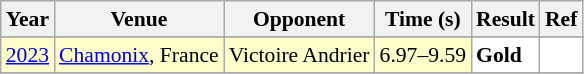<table class="sortable wikitable" style="font-size: 90%;">
<tr>
<th>Year</th>
<th>Venue</th>
<th>Opponent</th>
<th>Time (s)</th>
<th>Result</th>
<th>Ref</th>
</tr>
<tr>
</tr>
<tr style="background:#ffffcc">
<td align="center"><a href='#'>2023</a></td>
<td align="left"><a href='#'>Chamonix</a>, France</td>
<td align="left"> Victoire Andrier</td>
<td align="left">6.97–9.59</td>
<td style="text-align:left; background:white"> <strong>Gold</strong></td>
<td style="text-align:center; background:white"></td>
</tr>
<tr>
</tr>
</table>
